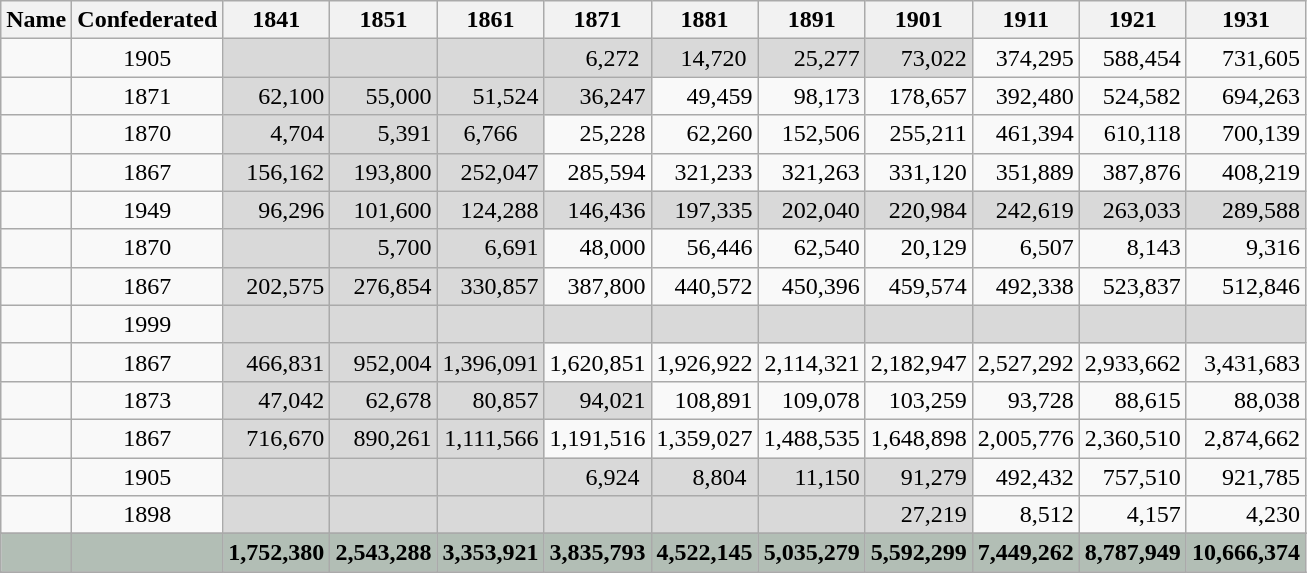<table class="wikitable sortable" style="text-align:right;">
<tr>
<th>Name</th>
<th data-sort-type="number">Confederated</th>
<th data-sort-type="number">1841</th>
<th data-sort-type="number">1851</th>
<th data-sort-type="number">1861</th>
<th data-sort-type="number">1871</th>
<th data-sort-type="number">1881</th>
<th data-sort-type="number">1891</th>
<th data-sort-type="number">1901</th>
<th data-sort-type="number">1911</th>
<th data-sort-type="number">1921</th>
<th data-sort-type="number">1931</th>
</tr>
<tr>
<td height="13" align="left"><strong></strong></td>
<td align="center">1905</td>
<td style="background-color:#D9D9D9"> </td>
<td style="background-color:#D9D9D9"> </td>
<td style="background-color:#D9D9D9"> </td>
<td style="background-color:#D9D9D9">6,272 </td>
<td style="background-color:#D9D9D9">14,720 </td>
<td style="background-color:#D9D9D9">25,277</td>
<td style="background-color:#D9D9D9">73,022</td>
<td>374,295</td>
<td>588,454</td>
<td>731,605</td>
</tr>
<tr>
<td height="13" align="left"><strong></strong></td>
<td align="center">1871</td>
<td style="background-color:#D9D9D9">62,100</td>
<td style="background-color:#D9D9D9">55,000</td>
<td style="background-color:#D9D9D9">51,524</td>
<td style="background-color:#D9D9D9">36,247</td>
<td>49,459</td>
<td>98,173</td>
<td>178,657</td>
<td>392,480</td>
<td>524,582</td>
<td>694,263</td>
</tr>
<tr>
<td height="13" align="left"><strong></strong></td>
<td align="center">1870</td>
<td style="background-color:#D9D9D9">4,704</td>
<td style="background-color:#D9D9D9">5,391</td>
<td style="background-color:#D9D9D9" align="center">6,766</td>
<td>25,228</td>
<td>62,260</td>
<td>152,506</td>
<td>255,211</td>
<td>461,394</td>
<td>610,118</td>
<td>700,139</td>
</tr>
<tr>
<td height="13" align="left"><strong></strong></td>
<td align="center">1867</td>
<td style="background-color:#D9D9D9">156,162</td>
<td style="background-color:#D9D9D9">193,800</td>
<td style="background-color:#D9D9D9">252,047</td>
<td>285,594</td>
<td>321,233</td>
<td>321,263</td>
<td>331,120</td>
<td>351,889</td>
<td>387,876</td>
<td>408,219</td>
</tr>
<tr>
<td height="13" align="left"><strong></strong></td>
<td align="center">1949</td>
<td style="background-color:#D9D9D9">96,296</td>
<td style="background-color:#D9D9D9">101,600</td>
<td style="background-color:#D9D9D9">124,288</td>
<td style="background-color:#D9D9D9">146,436</td>
<td style="background-color:#D9D9D9">197,335</td>
<td style="background-color:#D9D9D9">202,040</td>
<td style="background-color:#D9D9D9">220,984</td>
<td style="background-color:#D9D9D9">242,619</td>
<td style="background-color:#D9D9D9">263,033</td>
<td style="background-color:#D9D9D9">289,588</td>
</tr>
<tr>
<td height="13" align="left"><strong></strong></td>
<td align="center">1870</td>
<td style="background-color:#D9D9D9"> </td>
<td style="background-color:#D9D9D9">5,700</td>
<td style="background-color:#D9D9D9">6,691</td>
<td>48,000</td>
<td>56,446</td>
<td>62,540</td>
<td>20,129</td>
<td>6,507</td>
<td>8,143</td>
<td>9,316</td>
</tr>
<tr>
<td height="13" align="left"><strong></strong></td>
<td align="center">1867</td>
<td style="background-color:#D9D9D9">202,575</td>
<td style="background-color:#D9D9D9">276,854</td>
<td style="background-color:#D9D9D9">330,857</td>
<td>387,800</td>
<td>440,572</td>
<td>450,396</td>
<td>459,574</td>
<td>492,338</td>
<td>523,837</td>
<td>512,846</td>
</tr>
<tr>
<td height="13" align="left"><strong></strong></td>
<td align="center">1999</td>
<td style="background-color:#D9D9D9"> </td>
<td style="background-color:#D9D9D9"> </td>
<td style="background-color:#D9D9D9"> </td>
<td style="background-color:#D9D9D9"> </td>
<td style="background-color:#D9D9D9"> </td>
<td style="background-color:#D9D9D9"> </td>
<td style="background-color:#D9D9D9"> </td>
<td style="background-color:#D9D9D9"> </td>
<td style="background-color:#D9D9D9"> </td>
<td style="background-color:#D9D9D9"> </td>
</tr>
<tr>
<td height="13" align="left"><strong></strong></td>
<td align="center">1867</td>
<td style="background-color:#D9D9D9">466,831</td>
<td style="background-color:#D9D9D9">952,004</td>
<td style="background-color:#D9D9D9">1,396,091</td>
<td>1,620,851</td>
<td>1,926,922</td>
<td>2,114,321</td>
<td>2,182,947</td>
<td>2,527,292</td>
<td>2,933,662</td>
<td>3,431,683</td>
</tr>
<tr>
<td height="13" align="left"><strong></strong></td>
<td align="center">1873</td>
<td style="background-color:#D9D9D9">47,042</td>
<td style="background-color:#D9D9D9">62,678</td>
<td style="background-color:#D9D9D9">80,857</td>
<td style="background-color:#D9D9D9">94,021</td>
<td>108,891</td>
<td>109,078</td>
<td>103,259</td>
<td>93,728</td>
<td>88,615</td>
<td>88,038</td>
</tr>
<tr>
<td height="13" align="left"><strong></strong></td>
<td align="center">1867</td>
<td style="background-color:#D9D9D9">716,670</td>
<td style="background-color:#D9D9D9">890,261</td>
<td style="background-color:#D9D9D9">1,111,566</td>
<td>1,191,516</td>
<td>1,359,027</td>
<td>1,488,535</td>
<td>1,648,898</td>
<td>2,005,776</td>
<td>2,360,510</td>
<td>2,874,662</td>
</tr>
<tr>
<td height="13" align="left"><strong></strong></td>
<td align="center">1905</td>
<td style="background-color:#D9D9D9"> </td>
<td style="background-color:#D9D9D9"> </td>
<td style="background-color:#D9D9D9"> </td>
<td style="background-color:#D9D9D9">6,924 </td>
<td style="background-color:#D9D9D9">8,804 </td>
<td style="background-color:#D9D9D9">11,150</td>
<td style="background-color:#D9D9D9">91,279</td>
<td>492,432</td>
<td>757,510</td>
<td>921,785</td>
</tr>
<tr>
<td height="13" align="left"><strong></strong></td>
<td align="center">1898</td>
<td style="background-color:#D9D9D9"> </td>
<td style="background-color:#D9D9D9"> </td>
<td style="background-color:#D9D9D9"> </td>
<td style="background-color:#D9D9D9"> </td>
<td style="background-color:#D9D9D9"> </td>
<td style="background-color:#D9D9D9"> </td>
<td style="background-color:#D9D9D9">27,219</td>
<td>8,512</td>
<td>4,157</td>
<td>4,230</td>
</tr>
<tr>
</tr>
<tr class="sortbottom" bgcolor="B2BEB5">
<td style="font-weight:bold" height="13" align="left"><strong></strong></td>
<td align="center"> </td>
<td style="font-weight:bold">1,752,380</td>
<td style="font-weight:bold">2,543,288</td>
<td style="font-weight:bold">3,353,921</td>
<td style="font-weight:bold">3,835,793</td>
<td style="font-weight:bold">4,522,145</td>
<td style="font-weight:bold">5,035,279</td>
<td style="font-weight:bold">5,592,299</td>
<td style="font-weight:bold">7,449,262</td>
<td style="font-weight:bold">8,787,949</td>
<td style="font-weight:bold">10,666,374</td>
</tr>
<tr>
</tr>
</table>
